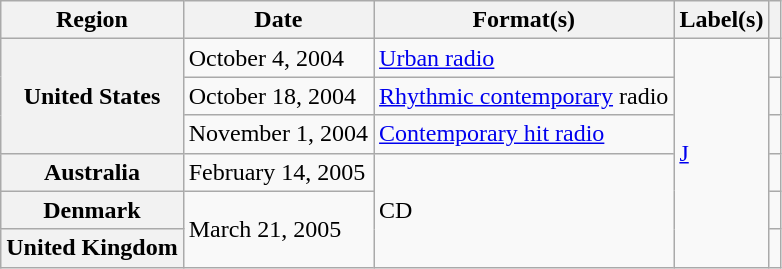<table class="wikitable plainrowheaders">
<tr>
<th scope="col">Region</th>
<th scope="col">Date</th>
<th scope="col">Format(s)</th>
<th scope="col">Label(s)</th>
<th scope="col"></th>
</tr>
<tr>
<th scope="row" rowspan="3">United States</th>
<td>October 4, 2004</td>
<td><a href='#'>Urban radio</a></td>
<td rowspan="6"><a href='#'>J</a></td>
<td align="center"></td>
</tr>
<tr>
<td>October 18, 2004</td>
<td><a href='#'>Rhythmic contemporary</a> radio</td>
<td align="center"></td>
</tr>
<tr>
<td>November 1, 2004</td>
<td><a href='#'>Contemporary hit radio</a></td>
<td align="center"></td>
</tr>
<tr>
<th scope="row">Australia</th>
<td>February 14, 2005</td>
<td rowspan="3">CD</td>
<td align="center"></td>
</tr>
<tr>
<th scope="row">Denmark</th>
<td rowspan="2">March 21, 2005</td>
<td align="center"></td>
</tr>
<tr>
<th scope="row">United Kingdom</th>
<td align="center"></td>
</tr>
</table>
